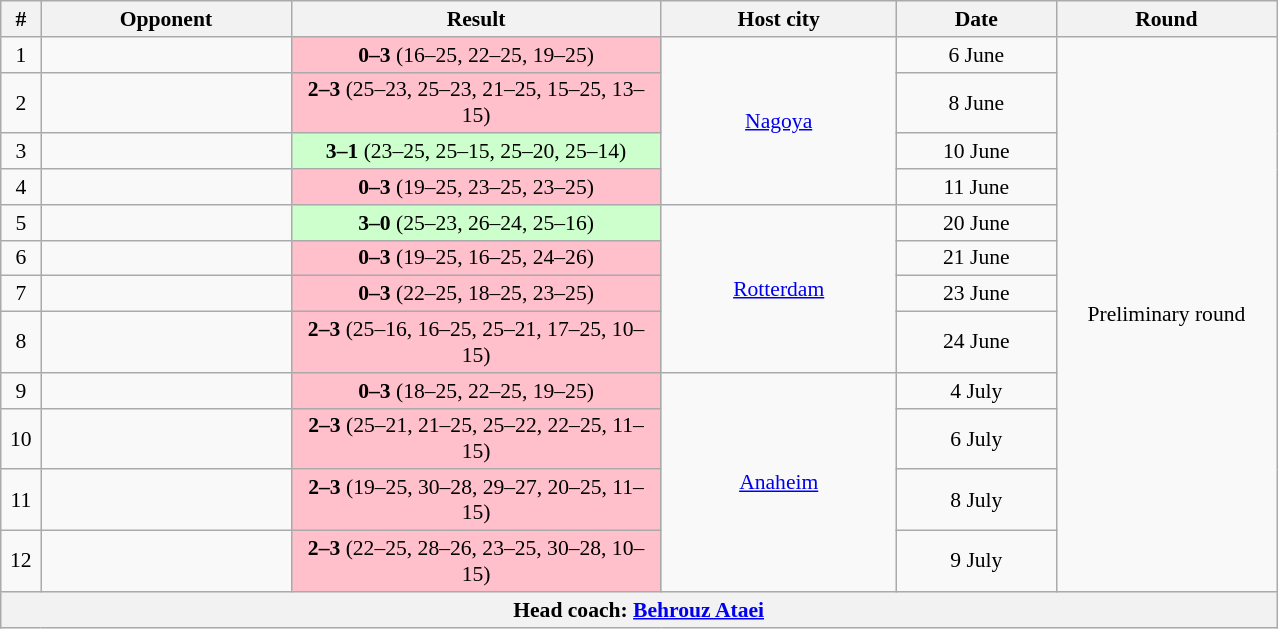<table class="wikitable" style="text-align: center;font-size:90%;">
<tr>
<th width=20>#</th>
<th width=160>Opponent</th>
<th width=240>Result</th>
<th width=150>Host city</th>
<th width=100>Date</th>
<th width=140>Round</th>
</tr>
<tr>
<td>1</td>
<td align=left></td>
<td bgcolor=pink><strong>0–3</strong> (16–25, 22–25, 19–25)</td>
<td rowspan=4> <a href='#'>Nagoya</a></td>
<td>6 June</td>
<td rowspan=12>Preliminary round</td>
</tr>
<tr>
<td>2</td>
<td align=left></td>
<td bgcolor=pink><strong>2–3</strong> (25–23, 25–23, 21–25, 15–25, 13–15)</td>
<td>8 June</td>
</tr>
<tr>
<td>3</td>
<td align=left></td>
<td bgcolor=ccffcc><strong>3–1</strong> (23–25, 25–15, 25–20, 25–14)</td>
<td>10 June</td>
</tr>
<tr>
<td>4</td>
<td align=left></td>
<td bgcolor=pink><strong>0–3</strong> (19–25, 23–25, 23–25)</td>
<td>11 June</td>
</tr>
<tr>
<td>5</td>
<td align=left></td>
<td bgcolor=ccffcc><strong>3–0</strong> (25–23, 26–24, 25–16)</td>
<td rowspan=4> <a href='#'>Rotterdam</a></td>
<td>20 June</td>
</tr>
<tr>
<td>6</td>
<td align=left></td>
<td bgcolor=pink><strong>0–3</strong> (19–25, 16–25, 24–26)</td>
<td>21 June</td>
</tr>
<tr>
<td>7</td>
<td align=left></td>
<td bgcolor=pink><strong>0–3</strong> (22–25, 18–25, 23–25)</td>
<td>23 June</td>
</tr>
<tr>
<td>8</td>
<td align=left></td>
<td bgcolor=pink><strong>2–3</strong> (25–16, 16–25, 25–21, 17–25, 10–15)</td>
<td>24 June</td>
</tr>
<tr>
<td>9</td>
<td align=left></td>
<td bgcolor=pink><strong>0–3</strong> (18–25, 22–25, 19–25)</td>
<td rowspan=4> <a href='#'>Anaheim</a></td>
<td>4 July</td>
</tr>
<tr>
<td>10</td>
<td align=left></td>
<td bgcolor=pink><strong>2–3</strong> (25–21, 21–25, 25–22, 22–25, 11–15)</td>
<td>6 July</td>
</tr>
<tr>
<td>11</td>
<td align=left></td>
<td bgcolor=pink><strong>2–3</strong> (19–25, 30–28, 29–27, 20–25, 11–15)</td>
<td>8 July</td>
</tr>
<tr>
<td>12</td>
<td align=left></td>
<td bgcolor=pink><strong>2–3</strong> (22–25, 28–26, 23–25, 30–28, 10–15)</td>
<td>9 July</td>
</tr>
<tr>
<th colspan=6>Head coach:  <a href='#'>Behrouz Ataei</a></th>
</tr>
</table>
